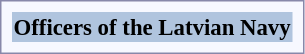<table style="border:1px solid #8888aa; background-color:#f7f8ff; padding:5px; font-size:95%; margin: 0px 12px 12px 0px;">
<tr style="background:lightsteelblue;">
<th colspan=37>Officers of the Latvian Navy<br>
</th>
</tr>
</table>
